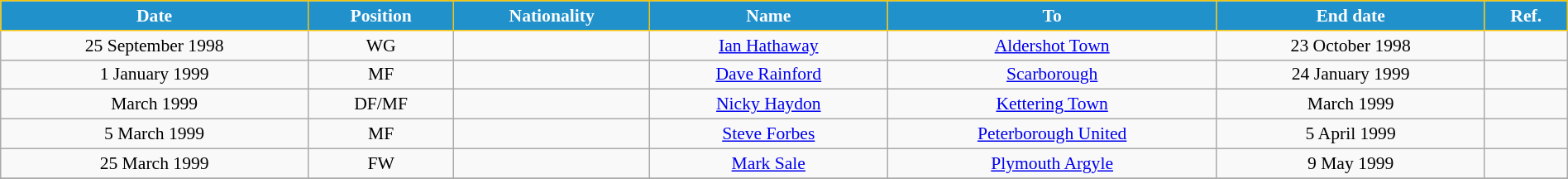<table class="wikitable" style="text-align:center; font-size:90%; width:100%;">
<tr>
<th style="background:#2191CC; color:white; border:1px solid #F7C408; text-align:center;">Date</th>
<th style="background:#2191CC; color:white; border:1px solid #F7C408; text-align:center;">Position</th>
<th style="background:#2191CC; color:white; border:1px solid #F7C408; text-align:center;">Nationality</th>
<th style="background:#2191CC; color:white; border:1px solid #F7C408; text-align:center;">Name</th>
<th style="background:#2191CC; color:white; border:1px solid #F7C408; text-align:center;">To</th>
<th style="background:#2191CC; color:white; border:1px solid #F7C408; text-align:center;">End date</th>
<th style="background:#2191CC; color:white; border:1px solid #F7C408; text-align:center;">Ref.</th>
</tr>
<tr>
<td>25 September 1998</td>
<td>WG</td>
<td></td>
<td><a href='#'>Ian Hathaway</a></td>
<td> <a href='#'>Aldershot Town</a></td>
<td>23 October 1998</td>
<td></td>
</tr>
<tr>
<td>1 January 1999</td>
<td>MF</td>
<td></td>
<td><a href='#'>Dave Rainford</a></td>
<td> <a href='#'>Scarborough</a></td>
<td>24 January 1999</td>
<td></td>
</tr>
<tr>
<td>March 1999</td>
<td>DF/MF</td>
<td></td>
<td><a href='#'>Nicky Haydon</a></td>
<td> <a href='#'>Kettering Town</a></td>
<td>March 1999</td>
<td></td>
</tr>
<tr>
<td>5 March 1999</td>
<td>MF</td>
<td></td>
<td><a href='#'>Steve Forbes</a></td>
<td> <a href='#'>Peterborough United</a></td>
<td>5 April 1999</td>
<td></td>
</tr>
<tr>
<td>25 March 1999</td>
<td>FW</td>
<td></td>
<td><a href='#'>Mark Sale</a></td>
<td> <a href='#'>Plymouth Argyle</a></td>
<td>9 May 1999</td>
<td></td>
</tr>
<tr>
</tr>
</table>
